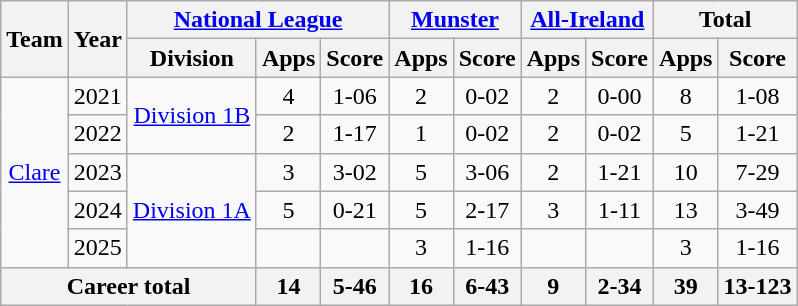<table class="wikitable" style="text-align:center">
<tr>
<th rowspan="2">Team</th>
<th rowspan="2">Year</th>
<th colspan="3"><a href='#'>National League</a></th>
<th colspan="2"><a href='#'>Munster</a></th>
<th colspan="2"><a href='#'>All-Ireland</a></th>
<th colspan="2">Total</th>
</tr>
<tr>
<th>Division</th>
<th>Apps</th>
<th>Score</th>
<th>Apps</th>
<th>Score</th>
<th>Apps</th>
<th>Score</th>
<th>Apps</th>
<th>Score</th>
</tr>
<tr>
<td rowspan="5"><a href='#'>Clare</a></td>
<td>2021</td>
<td rowspan="2"><a href='#'>Division 1B</a></td>
<td>4</td>
<td>1-06</td>
<td>2</td>
<td>0-02</td>
<td>2</td>
<td>0-00</td>
<td>8</td>
<td>1-08</td>
</tr>
<tr>
<td>2022</td>
<td>2</td>
<td>1-17</td>
<td>1</td>
<td>0-02</td>
<td>2</td>
<td>0-02</td>
<td>5</td>
<td>1-21</td>
</tr>
<tr>
<td>2023</td>
<td rowspan="3"><a href='#'>Division 1A</a></td>
<td>3</td>
<td>3-02</td>
<td>5</td>
<td>3-06</td>
<td>2</td>
<td>1-21</td>
<td>10</td>
<td>7-29</td>
</tr>
<tr>
<td>2024</td>
<td>5</td>
<td>0-21</td>
<td>5</td>
<td>2-17</td>
<td>3</td>
<td>1-11</td>
<td>13</td>
<td>3-49</td>
</tr>
<tr>
<td>2025</td>
<td></td>
<td></td>
<td>3</td>
<td>1-16</td>
<td></td>
<td></td>
<td>3</td>
<td>1-16</td>
</tr>
<tr>
<th colspan="3">Career total</th>
<th>14</th>
<th>5-46</th>
<th>16</th>
<th>6-43</th>
<th>9</th>
<th>2-34</th>
<th>39</th>
<th>13-123</th>
</tr>
</table>
